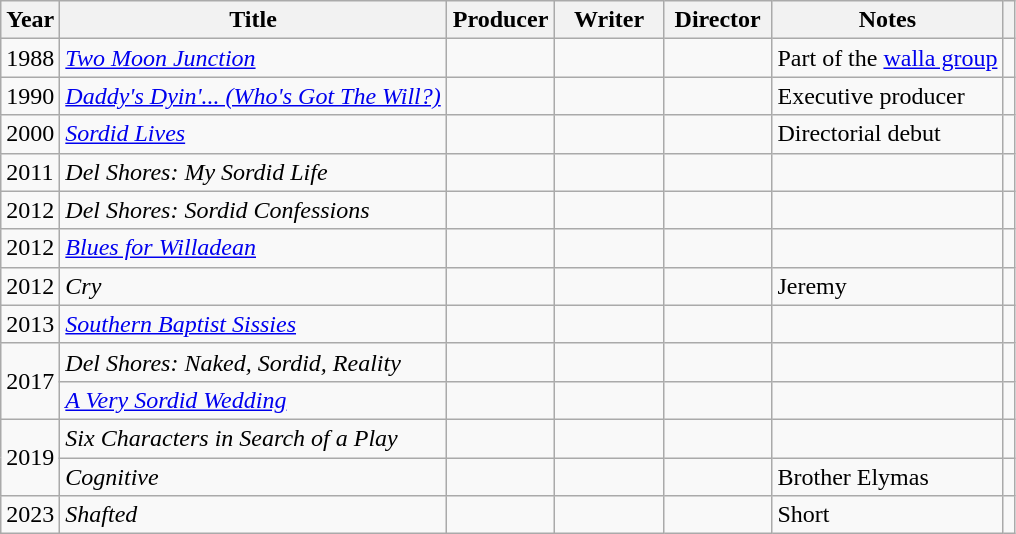<table class="wikitable plainrowheaders">
<tr>
<th scope="col">Year</th>
<th scope="col">Title</th>
<th scope="col" width=65>Producer</th>
<th scope="col" width=65>Writer</th>
<th scope="col" width=65>Director</th>
<th scope="col">Notes</th>
<th scope="col"></th>
</tr>
<tr>
<td>1988</td>
<td><em><a href='#'>Two Moon Junction</a></em></td>
<td></td>
<td></td>
<td></td>
<td>Part of the <a href='#'>walla group</a></td>
<td></td>
</tr>
<tr>
<td>1990</td>
<td><em><a href='#'>Daddy's Dyin'... (Who's Got The Will?)</a></em></td>
<td></td>
<td></td>
<td></td>
<td>Executive producer</td>
<td></td>
</tr>
<tr>
<td>2000</td>
<td><em><a href='#'>Sordid Lives</a></em></td>
<td></td>
<td></td>
<td></td>
<td>Directorial debut</td>
<td></td>
</tr>
<tr>
<td>2011</td>
<td><em>Del Shores: My Sordid Life</em></td>
<td></td>
<td></td>
<td></td>
<td></td>
<td></td>
</tr>
<tr>
<td>2012</td>
<td><em>Del Shores: Sordid Confessions</em></td>
<td></td>
<td></td>
<td></td>
<td></td>
<td></td>
</tr>
<tr>
<td>2012</td>
<td><em><a href='#'>Blues for Willadean</a></em></td>
<td></td>
<td></td>
<td></td>
<td></td>
<td></td>
</tr>
<tr>
<td>2012</td>
<td><em>Cry</em></td>
<td></td>
<td></td>
<td></td>
<td>Jeremy</td>
<td></td>
</tr>
<tr>
<td>2013</td>
<td><em><a href='#'>Southern Baptist Sissies</a></em></td>
<td></td>
<td></td>
<td></td>
<td></td>
<td></td>
</tr>
<tr>
<td rowspan="2">2017</td>
<td><em>Del Shores:  Naked, Sordid, Reality</em></td>
<td></td>
<td></td>
<td></td>
<td></td>
<td></td>
</tr>
<tr>
<td><em><a href='#'>A Very Sordid Wedding</a></em></td>
<td></td>
<td></td>
<td></td>
<td></td>
<td></td>
</tr>
<tr>
<td rowspan="2">2019</td>
<td><em>Six Characters in Search of a Play</em></td>
<td></td>
<td></td>
<td></td>
<td></td>
<td></td>
</tr>
<tr>
<td><em>Cognitive</em></td>
<td></td>
<td></td>
<td></td>
<td>Brother Elymas</td>
<td></td>
</tr>
<tr>
<td>2023</td>
<td><em>Shafted</em></td>
<td></td>
<td></td>
<td></td>
<td>Short</td>
<td></td>
</tr>
</table>
